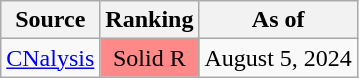<table class="wikitable">
<tr>
<th>Source</th>
<th>Ranking</th>
<th>As of</th>
</tr>
<tr>
<td><a href='#'>CNalysis</a></td>
<td align="center" data-sort-value="4" style="background:#FF8888">Solid R</td>
<td>August 5, 2024</td>
</tr>
</table>
